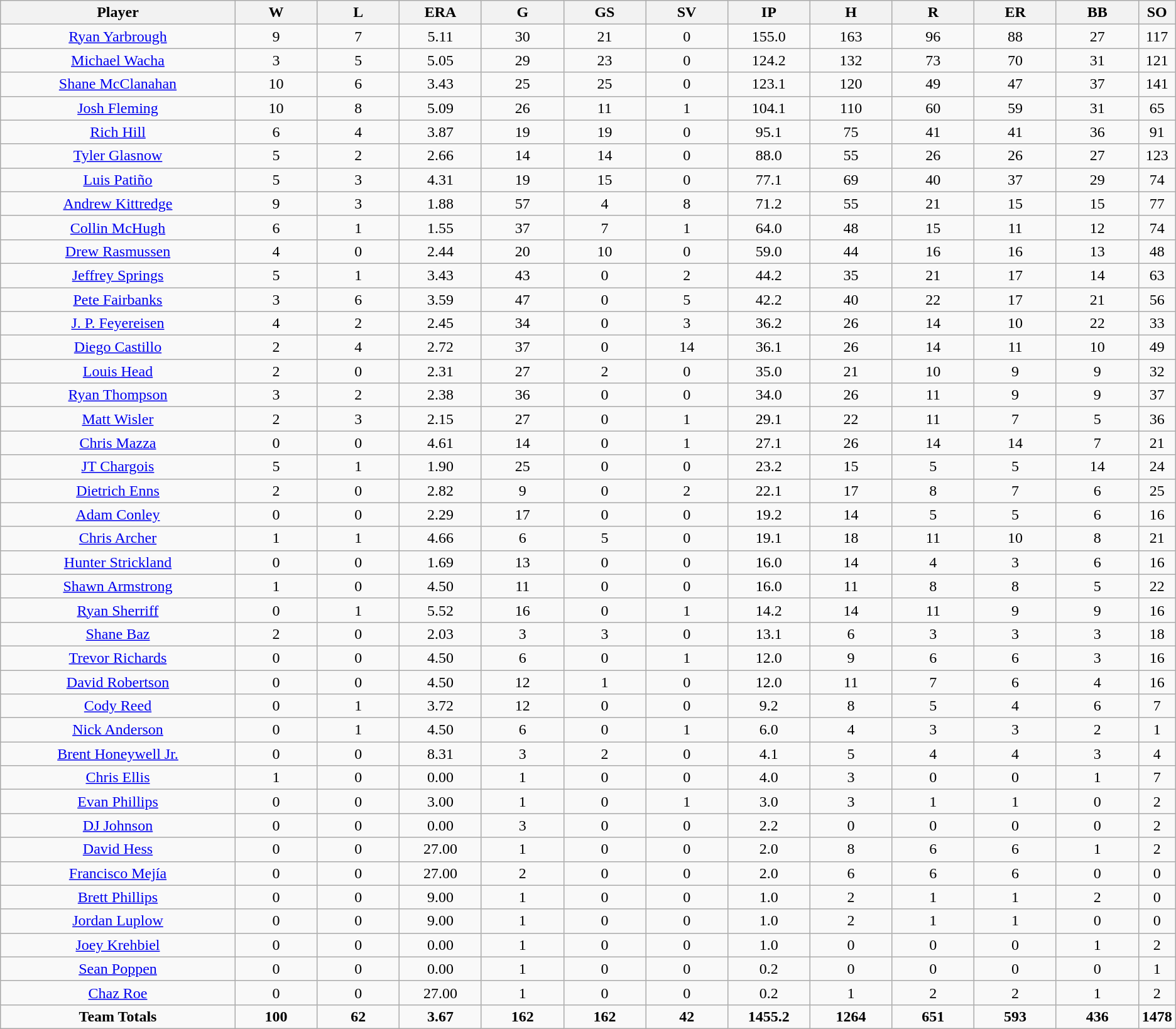<table class=wikitable style="text-align:center">
<tr>
<th bgcolor=#DDDDFF; width="20%">Player</th>
<th bgcolor=#DDDDFF; width="7%">W</th>
<th bgcolor=#DDDDFF; width="7%">L</th>
<th bgcolor=#DDDDFF; width="7%">ERA</th>
<th bgcolor=#DDDDFF; width="7%">G</th>
<th bgcolor=#DDDDFF; width="7%">GS</th>
<th bgcolor=#DDDDFF; width="7%">SV</th>
<th bgcolor=#DDDDFF; width="7%">IP</th>
<th bgcolor=#DDDDFF; width="7%">H</th>
<th bgcolor=#DDDDFF; width="7%">R</th>
<th bgcolor=#DDDDFF; width="7%">ER</th>
<th bgcolor=#DDDDFF; width="7%">BB</th>
<th bgcolor=#DDDDFF; width="7%">SO</th>
</tr>
<tr>
<td><a href='#'>Ryan Yarbrough</a></td>
<td>9</td>
<td>7</td>
<td>5.11</td>
<td>30</td>
<td>21</td>
<td>0</td>
<td>155.0</td>
<td>163</td>
<td>96</td>
<td>88</td>
<td>27</td>
<td>117</td>
</tr>
<tr>
<td><a href='#'>Michael Wacha</a></td>
<td>3</td>
<td>5</td>
<td>5.05</td>
<td>29</td>
<td>23</td>
<td>0</td>
<td>124.2</td>
<td>132</td>
<td>73</td>
<td>70</td>
<td>31</td>
<td>121</td>
</tr>
<tr>
<td><a href='#'>Shane McClanahan</a></td>
<td>10</td>
<td>6</td>
<td>3.43</td>
<td>25</td>
<td>25</td>
<td>0</td>
<td>123.1</td>
<td>120</td>
<td>49</td>
<td>47</td>
<td>37</td>
<td>141</td>
</tr>
<tr>
<td><a href='#'>Josh Fleming</a></td>
<td>10</td>
<td>8</td>
<td>5.09</td>
<td>26</td>
<td>11</td>
<td>1</td>
<td>104.1</td>
<td>110</td>
<td>60</td>
<td>59</td>
<td>31</td>
<td>65</td>
</tr>
<tr>
<td><a href='#'>Rich Hill</a></td>
<td>6</td>
<td>4</td>
<td>3.87</td>
<td>19</td>
<td>19</td>
<td>0</td>
<td>95.1</td>
<td>75</td>
<td>41</td>
<td>41</td>
<td>36</td>
<td>91</td>
</tr>
<tr>
<td><a href='#'>Tyler Glasnow</a></td>
<td>5</td>
<td>2</td>
<td>2.66</td>
<td>14</td>
<td>14</td>
<td>0</td>
<td>88.0</td>
<td>55</td>
<td>26</td>
<td>26</td>
<td>27</td>
<td>123</td>
</tr>
<tr>
<td><a href='#'>Luis Patiño</a></td>
<td>5</td>
<td>3</td>
<td>4.31</td>
<td>19</td>
<td>15</td>
<td>0</td>
<td>77.1</td>
<td>69</td>
<td>40</td>
<td>37</td>
<td>29</td>
<td>74</td>
</tr>
<tr>
<td><a href='#'>Andrew Kittredge</a></td>
<td>9</td>
<td>3</td>
<td>1.88</td>
<td>57</td>
<td>4</td>
<td>8</td>
<td>71.2</td>
<td>55</td>
<td>21</td>
<td>15</td>
<td>15</td>
<td>77</td>
</tr>
<tr>
<td><a href='#'>Collin McHugh</a></td>
<td>6</td>
<td>1</td>
<td>1.55</td>
<td>37</td>
<td>7</td>
<td>1</td>
<td>64.0</td>
<td>48</td>
<td>15</td>
<td>11</td>
<td>12</td>
<td>74</td>
</tr>
<tr>
<td><a href='#'>Drew Rasmussen</a></td>
<td>4</td>
<td>0</td>
<td>2.44</td>
<td>20</td>
<td>10</td>
<td>0</td>
<td>59.0</td>
<td>44</td>
<td>16</td>
<td>16</td>
<td>13</td>
<td>48</td>
</tr>
<tr>
<td><a href='#'>Jeffrey Springs</a></td>
<td>5</td>
<td>1</td>
<td>3.43</td>
<td>43</td>
<td>0</td>
<td>2</td>
<td>44.2</td>
<td>35</td>
<td>21</td>
<td>17</td>
<td>14</td>
<td>63</td>
</tr>
<tr>
<td><a href='#'>Pete Fairbanks</a></td>
<td>3</td>
<td>6</td>
<td>3.59</td>
<td>47</td>
<td>0</td>
<td>5</td>
<td>42.2</td>
<td>40</td>
<td>22</td>
<td>17</td>
<td>21</td>
<td>56</td>
</tr>
<tr>
<td><a href='#'>J. P. Feyereisen</a></td>
<td>4</td>
<td>2</td>
<td>2.45</td>
<td>34</td>
<td>0</td>
<td>3</td>
<td>36.2</td>
<td>26</td>
<td>14</td>
<td>10</td>
<td>22</td>
<td>33</td>
</tr>
<tr>
<td><a href='#'>Diego Castillo</a></td>
<td>2</td>
<td>4</td>
<td>2.72</td>
<td>37</td>
<td>0</td>
<td>14</td>
<td>36.1</td>
<td>26</td>
<td>14</td>
<td>11</td>
<td>10</td>
<td>49</td>
</tr>
<tr>
<td><a href='#'>Louis Head</a></td>
<td>2</td>
<td>0</td>
<td>2.31</td>
<td>27</td>
<td>2</td>
<td>0</td>
<td>35.0</td>
<td>21</td>
<td>10</td>
<td>9</td>
<td>9</td>
<td>32</td>
</tr>
<tr>
<td><a href='#'>Ryan Thompson</a></td>
<td>3</td>
<td>2</td>
<td>2.38</td>
<td>36</td>
<td>0</td>
<td>0</td>
<td>34.0</td>
<td>26</td>
<td>11</td>
<td>9</td>
<td>9</td>
<td>37</td>
</tr>
<tr>
<td><a href='#'>Matt Wisler</a></td>
<td>2</td>
<td>3</td>
<td>2.15</td>
<td>27</td>
<td>0</td>
<td>1</td>
<td>29.1</td>
<td>22</td>
<td>11</td>
<td>7</td>
<td>5</td>
<td>36</td>
</tr>
<tr>
<td><a href='#'>Chris Mazza</a></td>
<td>0</td>
<td>0</td>
<td>4.61</td>
<td>14</td>
<td>0</td>
<td>1</td>
<td>27.1</td>
<td>26</td>
<td>14</td>
<td>14</td>
<td>7</td>
<td>21</td>
</tr>
<tr>
<td><a href='#'>JT Chargois</a></td>
<td>5</td>
<td>1</td>
<td>1.90</td>
<td>25</td>
<td>0</td>
<td>0</td>
<td>23.2</td>
<td>15</td>
<td>5</td>
<td>5</td>
<td>14</td>
<td>24</td>
</tr>
<tr>
<td><a href='#'>Dietrich Enns</a></td>
<td>2</td>
<td>0</td>
<td>2.82</td>
<td>9</td>
<td>0</td>
<td>2</td>
<td>22.1</td>
<td>17</td>
<td>8</td>
<td>7</td>
<td>6</td>
<td>25</td>
</tr>
<tr>
<td><a href='#'>Adam Conley</a></td>
<td>0</td>
<td>0</td>
<td>2.29</td>
<td>17</td>
<td>0</td>
<td>0</td>
<td>19.2</td>
<td>14</td>
<td>5</td>
<td>5</td>
<td>6</td>
<td>16</td>
</tr>
<tr>
<td><a href='#'>Chris Archer</a></td>
<td>1</td>
<td>1</td>
<td>4.66</td>
<td>6</td>
<td>5</td>
<td>0</td>
<td>19.1</td>
<td>18</td>
<td>11</td>
<td>10</td>
<td>8</td>
<td>21</td>
</tr>
<tr>
<td><a href='#'>Hunter Strickland</a></td>
<td>0</td>
<td>0</td>
<td>1.69</td>
<td>13</td>
<td>0</td>
<td>0</td>
<td>16.0</td>
<td>14</td>
<td>4</td>
<td>3</td>
<td>6</td>
<td>16</td>
</tr>
<tr>
<td><a href='#'>Shawn Armstrong</a></td>
<td>1</td>
<td>0</td>
<td>4.50</td>
<td>11</td>
<td>0</td>
<td>0</td>
<td>16.0</td>
<td>11</td>
<td>8</td>
<td>8</td>
<td>5</td>
<td>22</td>
</tr>
<tr>
<td><a href='#'>Ryan Sherriff</a></td>
<td>0</td>
<td>1</td>
<td>5.52</td>
<td>16</td>
<td>0</td>
<td>1</td>
<td>14.2</td>
<td>14</td>
<td>11</td>
<td>9</td>
<td>9</td>
<td>16</td>
</tr>
<tr>
<td><a href='#'>Shane Baz</a></td>
<td>2</td>
<td>0</td>
<td>2.03</td>
<td>3</td>
<td>3</td>
<td>0</td>
<td>13.1</td>
<td>6</td>
<td>3</td>
<td>3</td>
<td>3</td>
<td>18</td>
</tr>
<tr>
<td><a href='#'>Trevor Richards</a></td>
<td>0</td>
<td>0</td>
<td>4.50</td>
<td>6</td>
<td>0</td>
<td>1</td>
<td>12.0</td>
<td>9</td>
<td>6</td>
<td>6</td>
<td>3</td>
<td>16</td>
</tr>
<tr>
<td><a href='#'>David Robertson</a></td>
<td>0</td>
<td>0</td>
<td>4.50</td>
<td>12</td>
<td>1</td>
<td>0</td>
<td>12.0</td>
<td>11</td>
<td>7</td>
<td>6</td>
<td>4</td>
<td>16</td>
</tr>
<tr>
<td><a href='#'>Cody Reed</a></td>
<td>0</td>
<td>1</td>
<td>3.72</td>
<td>12</td>
<td>0</td>
<td>0</td>
<td>9.2</td>
<td>8</td>
<td>5</td>
<td>4</td>
<td>6</td>
<td>7</td>
</tr>
<tr>
<td><a href='#'>Nick Anderson</a></td>
<td>0</td>
<td>1</td>
<td>4.50</td>
<td>6</td>
<td>0</td>
<td>1</td>
<td>6.0</td>
<td>4</td>
<td>3</td>
<td>3</td>
<td>2</td>
<td>1</td>
</tr>
<tr>
<td><a href='#'>Brent Honeywell Jr.</a></td>
<td>0</td>
<td>0</td>
<td>8.31</td>
<td>3</td>
<td>2</td>
<td>0</td>
<td>4.1</td>
<td>5</td>
<td>4</td>
<td>4</td>
<td>3</td>
<td>4</td>
</tr>
<tr>
<td><a href='#'>Chris Ellis</a></td>
<td>1</td>
<td>0</td>
<td>0.00</td>
<td>1</td>
<td>0</td>
<td>0</td>
<td>4.0</td>
<td>3</td>
<td>0</td>
<td>0</td>
<td>1</td>
<td>7</td>
</tr>
<tr>
<td><a href='#'>Evan Phillips</a></td>
<td>0</td>
<td>0</td>
<td>3.00</td>
<td>1</td>
<td>0</td>
<td>1</td>
<td>3.0</td>
<td>3</td>
<td>1</td>
<td>1</td>
<td>0</td>
<td>2</td>
</tr>
<tr>
<td><a href='#'>DJ Johnson</a></td>
<td>0</td>
<td>0</td>
<td>0.00</td>
<td>3</td>
<td>0</td>
<td>0</td>
<td>2.2</td>
<td>0</td>
<td>0</td>
<td>0</td>
<td>0</td>
<td>2</td>
</tr>
<tr>
<td><a href='#'>David Hess</a></td>
<td>0</td>
<td>0</td>
<td>27.00</td>
<td>1</td>
<td>0</td>
<td>0</td>
<td>2.0</td>
<td>8</td>
<td>6</td>
<td>6</td>
<td>1</td>
<td>2</td>
</tr>
<tr>
<td><a href='#'>Francisco Mejía</a></td>
<td>0</td>
<td>0</td>
<td>27.00</td>
<td>2</td>
<td>0</td>
<td>0</td>
<td>2.0</td>
<td>6</td>
<td>6</td>
<td>6</td>
<td>0</td>
<td>0</td>
</tr>
<tr>
<td><a href='#'>Brett Phillips</a></td>
<td>0</td>
<td>0</td>
<td>9.00</td>
<td>1</td>
<td>0</td>
<td>0</td>
<td>1.0</td>
<td>2</td>
<td>1</td>
<td>1</td>
<td>2</td>
<td>0</td>
</tr>
<tr>
<td><a href='#'>Jordan Luplow</a></td>
<td>0</td>
<td>0</td>
<td>9.00</td>
<td>1</td>
<td>0</td>
<td>0</td>
<td>1.0</td>
<td>2</td>
<td>1</td>
<td>1</td>
<td>0</td>
<td>0</td>
</tr>
<tr>
<td><a href='#'>Joey Krehbiel</a></td>
<td>0</td>
<td>0</td>
<td>0.00</td>
<td>1</td>
<td>0</td>
<td>0</td>
<td>1.0</td>
<td>0</td>
<td>0</td>
<td>0</td>
<td>1</td>
<td>2</td>
</tr>
<tr>
<td><a href='#'>Sean Poppen</a></td>
<td>0</td>
<td>0</td>
<td>0.00</td>
<td>1</td>
<td>0</td>
<td>0</td>
<td>0.2</td>
<td>0</td>
<td>0</td>
<td>0</td>
<td>0</td>
<td>1</td>
</tr>
<tr>
<td><a href='#'>Chaz Roe</a></td>
<td>0</td>
<td>0</td>
<td>27.00</td>
<td>1</td>
<td>0</td>
<td>0</td>
<td>0.2</td>
<td>1</td>
<td>2</td>
<td>2</td>
<td>1</td>
<td>2</td>
</tr>
<tr>
<td><strong>Team Totals</strong></td>
<td><strong>100</strong></td>
<td><strong>62</strong></td>
<td><strong>3.67</strong></td>
<td><strong>162</strong></td>
<td><strong>162</strong></td>
<td><strong>42</strong></td>
<td><strong>1455.2</strong></td>
<td><strong>1264</strong></td>
<td><strong>651</strong></td>
<td><strong>593</strong></td>
<td><strong>436</strong></td>
<td><strong>1478</strong></td>
</tr>
</table>
